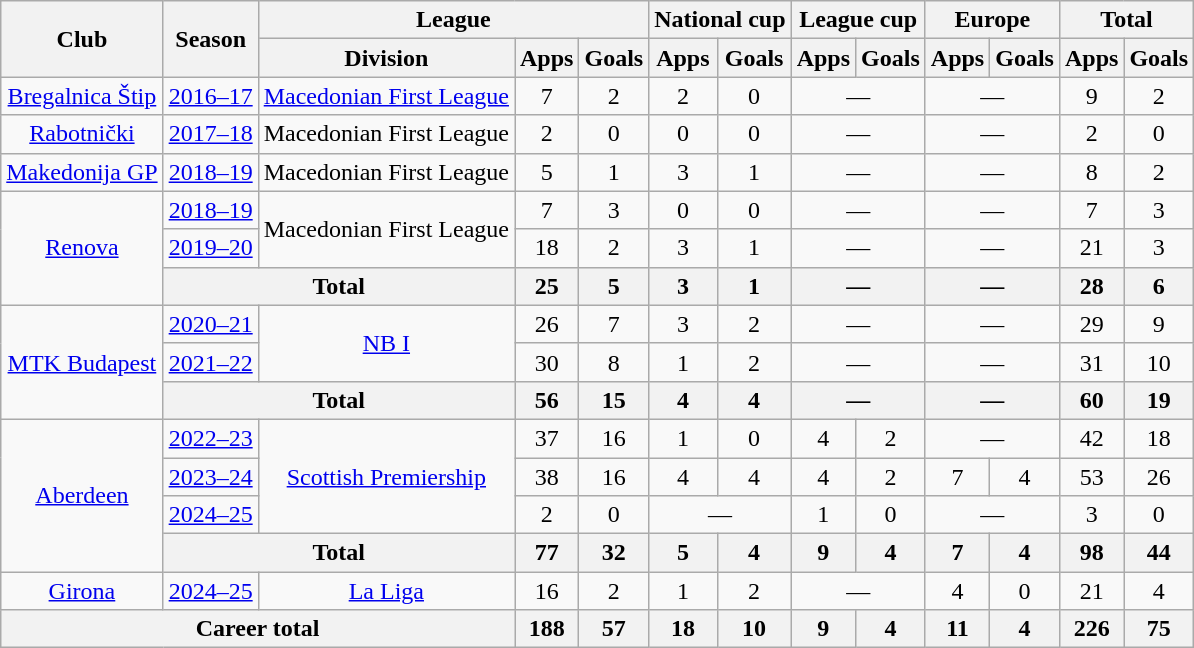<table class="wikitable" style="text-align:center">
<tr>
<th rowspan="2">Club</th>
<th rowspan="2">Season</th>
<th colspan="3">League</th>
<th colspan="2">National cup</th>
<th colspan="2">League cup</th>
<th colspan="2">Europe</th>
<th colspan="2">Total</th>
</tr>
<tr>
<th>Division</th>
<th>Apps</th>
<th>Goals</th>
<th>Apps</th>
<th>Goals</th>
<th>Apps</th>
<th>Goals</th>
<th>Apps</th>
<th>Goals</th>
<th>Apps</th>
<th>Goals</th>
</tr>
<tr>
<td><a href='#'>Bregalnica Štip</a></td>
<td><a href='#'>2016–17</a></td>
<td><a href='#'>Macedonian First League</a></td>
<td>7</td>
<td>2</td>
<td>2</td>
<td>0</td>
<td colspan="2">—</td>
<td colspan="2">—</td>
<td>9</td>
<td>2</td>
</tr>
<tr>
<td><a href='#'>Rabotnički</a></td>
<td><a href='#'>2017–18</a></td>
<td>Macedonian First League</td>
<td>2</td>
<td>0</td>
<td>0</td>
<td>0</td>
<td colspan="2">—</td>
<td colspan="2">—</td>
<td>2</td>
<td>0</td>
</tr>
<tr>
<td><a href='#'>Makedonija GP</a></td>
<td><a href='#'>2018–19</a></td>
<td>Macedonian First League</td>
<td>5</td>
<td>1</td>
<td>3</td>
<td>1</td>
<td colspan="2">—</td>
<td colspan="2">—</td>
<td>8</td>
<td>2</td>
</tr>
<tr>
<td rowspan="3"><a href='#'>Renova</a></td>
<td><a href='#'>2018–19</a></td>
<td rowspan="2">Macedonian First League</td>
<td>7</td>
<td>3</td>
<td>0</td>
<td>0</td>
<td colspan="2">—</td>
<td colspan="2">—</td>
<td>7</td>
<td>3</td>
</tr>
<tr>
<td><a href='#'>2019–20</a></td>
<td>18</td>
<td>2</td>
<td>3</td>
<td>1</td>
<td colspan="2">—</td>
<td colspan="2">—</td>
<td>21</td>
<td>3</td>
</tr>
<tr>
<th colspan="2">Total</th>
<th>25</th>
<th>5</th>
<th>3</th>
<th>1</th>
<th colspan="2">—</th>
<th colspan="2">—</th>
<th>28</th>
<th>6</th>
</tr>
<tr>
<td rowspan="3"><a href='#'>MTK Budapest</a></td>
<td><a href='#'>2020–21</a></td>
<td rowspan="2"><a href='#'>NB I</a></td>
<td>26</td>
<td>7</td>
<td>3</td>
<td>2</td>
<td colspan="2">—</td>
<td colspan="2">—</td>
<td>29</td>
<td>9</td>
</tr>
<tr>
<td><a href='#'>2021–22</a></td>
<td>30</td>
<td>8</td>
<td>1</td>
<td>2</td>
<td colspan="2">—</td>
<td colspan="2">—</td>
<td>31</td>
<td>10</td>
</tr>
<tr>
<th colspan="2">Total</th>
<th>56</th>
<th>15</th>
<th>4</th>
<th>4</th>
<th colspan="2">—</th>
<th colspan="2">—</th>
<th>60</th>
<th>19</th>
</tr>
<tr>
<td rowspan="4"><a href='#'>Aberdeen</a></td>
<td><a href='#'>2022–23</a></td>
<td rowspan="3"><a href='#'>Scottish Premiership</a></td>
<td>37</td>
<td>16</td>
<td>1</td>
<td>0</td>
<td>4</td>
<td>2</td>
<td colspan="2">—</td>
<td>42</td>
<td>18</td>
</tr>
<tr>
<td><a href='#'>2023–24</a></td>
<td>38</td>
<td>16</td>
<td>4</td>
<td>4</td>
<td>4</td>
<td>2</td>
<td>7</td>
<td>4</td>
<td>53</td>
<td>26</td>
</tr>
<tr>
<td><a href='#'>2024–25</a></td>
<td>2</td>
<td>0</td>
<td colspan="2">—</td>
<td>1</td>
<td>0</td>
<td colspan="2">—</td>
<td>3</td>
<td>0</td>
</tr>
<tr>
<th colspan="2">Total</th>
<th>77</th>
<th>32</th>
<th>5</th>
<th>4</th>
<th>9</th>
<th>4</th>
<th>7</th>
<th>4</th>
<th>98</th>
<th>44</th>
</tr>
<tr>
<td><a href='#'>Girona</a></td>
<td><a href='#'>2024–25</a></td>
<td><a href='#'>La Liga</a></td>
<td>16</td>
<td>2</td>
<td>1</td>
<td>2</td>
<td colspan="2">—</td>
<td>4</td>
<td>0</td>
<td>21</td>
<td>4</td>
</tr>
<tr>
<th colspan="3">Career total</th>
<th>188</th>
<th>57</th>
<th>18</th>
<th>10</th>
<th>9</th>
<th>4</th>
<th>11</th>
<th>4</th>
<th>226</th>
<th>75</th>
</tr>
</table>
